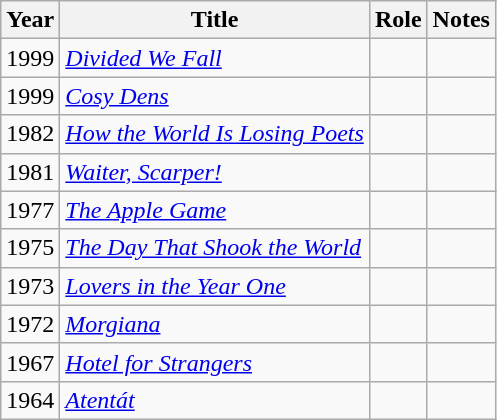<table class="wikitable sortable">
<tr>
<th>Year</th>
<th>Title</th>
<th>Role</th>
<th class="unsortable">Notes</th>
</tr>
<tr>
<td>1999</td>
<td><em><a href='#'>Divided We Fall</a></em></td>
<td></td>
<td></td>
</tr>
<tr>
<td>1999</td>
<td><em><a href='#'>Cosy Dens</a></em></td>
<td></td>
<td></td>
</tr>
<tr>
<td>1982</td>
<td><em><a href='#'>How the World Is Losing Poets</a></em></td>
<td></td>
<td></td>
</tr>
<tr>
<td>1981</td>
<td><em><a href='#'>Waiter, Scarper!</a></em></td>
<td></td>
<td></td>
</tr>
<tr>
<td>1977</td>
<td><em><a href='#'>The Apple Game</a></em></td>
<td></td>
<td></td>
</tr>
<tr>
<td>1975</td>
<td><em><a href='#'>The Day That Shook the World</a></em></td>
<td></td>
<td></td>
</tr>
<tr>
<td>1973</td>
<td><em><a href='#'>Lovers in the Year One</a></em></td>
<td></td>
<td></td>
</tr>
<tr>
<td>1972</td>
<td><em><a href='#'>Morgiana</a></em></td>
<td></td>
<td></td>
</tr>
<tr>
<td>1967</td>
<td><em><a href='#'>Hotel for Strangers</a></em></td>
<td></td>
<td></td>
</tr>
<tr>
<td>1964</td>
<td><em><a href='#'>Atentát</a></em></td>
<td></td>
<td></td>
</tr>
</table>
